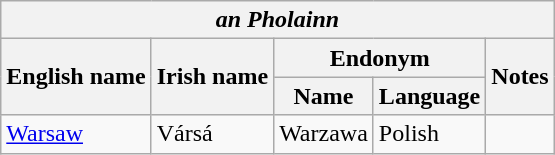<table class="wikitable sortable">
<tr>
<th colspan="5"> <em>an Pholainn</em></th>
</tr>
<tr>
<th rowspan="2">English name</th>
<th rowspan="2">Irish name</th>
<th colspan="2">Endonym</th>
<th rowspan="2">Notes</th>
</tr>
<tr>
<th>Name</th>
<th>Language</th>
</tr>
<tr>
<td><a href='#'>Warsaw</a></td>
<td>Vársá</td>
<td>Warzawa</td>
<td>Polish</td>
<td></td>
</tr>
</table>
